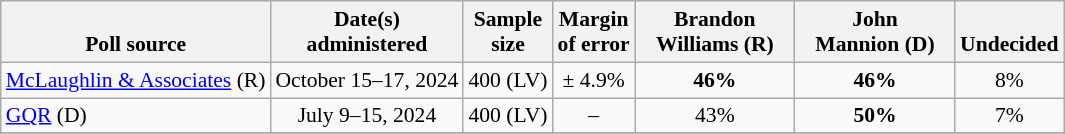<table class="wikitable" style="font-size:90%;text-align:center;">
<tr style="vertical-align:bottom">
<th>Poll source</th>
<th>Date(s)<br>administered</th>
<th>Sample<br>size</th>
<th>Margin<br>of error</th>
<th style="width:100px;">Brandon<br>Williams (R)</th>
<th style="width:100px;">John<br>Mannion (D)</th>
<th>Undecided</th>
</tr>
<tr>
<td style="text-align:left;"><a href='#'>McLaughlin & Associates</a> (R)</td>
<td data-sort-value="2024-10-24">October 15–17, 2024</td>
<td>400 (LV)</td>
<td>± 4.9%</td>
<td><strong>46%</strong></td>
<td><strong>46%</strong></td>
<td>8%</td>
</tr>
<tr>
<td style="text-align:left;"><a href='#'>GQR</a> (D)</td>
<td data-sort-value="2024-09-12">July 9–15, 2024</td>
<td>400 (LV)</td>
<td>–</td>
<td>43%</td>
<td><strong>50%</strong></td>
<td>7%</td>
</tr>
<tr>
</tr>
</table>
